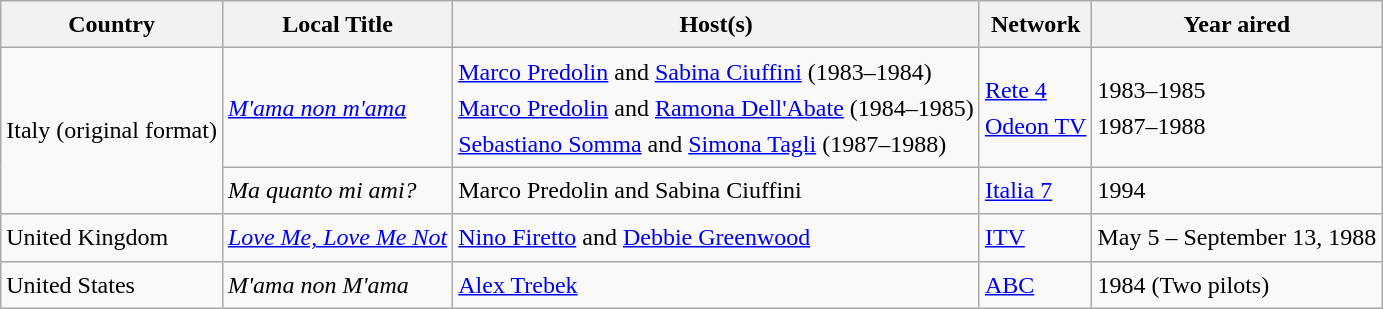<table class="wikitable" style="line-height:1.5em;">
<tr>
<th>Country</th>
<th>Local Title</th>
<th>Host(s)</th>
<th>Network</th>
<th>Year aired</th>
</tr>
<tr>
<td rowspan=2> Italy (original format)</td>
<td><em><a href='#'>M'ama non m'ama</a></em></td>
<td><a href='#'>Marco Predolin</a> and <a href='#'>Sabina Ciuffini</a> (1983–1984)<br><a href='#'>Marco Predolin</a> and <a href='#'>Ramona Dell'Abate</a> (1984–1985)<br><a href='#'>Sebastiano Somma</a> and <a href='#'>Simona Tagli</a> (1987–1988)</td>
<td><a href='#'>Rete 4</a><br><a href='#'>Odeon TV</a></td>
<td>1983–1985<br>1987–1988</td>
</tr>
<tr>
<td><em>Ma quanto mi ami?</em></td>
<td>Marco Predolin and Sabina Ciuffini</td>
<td><a href='#'>Italia 7</a></td>
<td>1994</td>
</tr>
<tr>
<td> United Kingdom</td>
<td><em><a href='#'>Love Me, Love Me Not</a></em></td>
<td><a href='#'>Nino Firetto</a> and <a href='#'>Debbie Greenwood</a></td>
<td><a href='#'>ITV</a></td>
<td>May 5 – September 13, 1988</td>
</tr>
<tr>
<td> United States</td>
<td><em>M'ama non M'ama</em></td>
<td><a href='#'>Alex Trebek</a></td>
<td><a href='#'>ABC</a></td>
<td>1984 (Two pilots)</td>
</tr>
</table>
